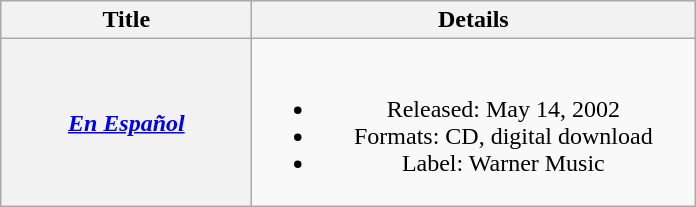<table class="wikitable plainrowheaders" style="text-align:center;">
<tr>
<th style="width:10em;">Title</th>
<th style="width:18em;">Details</th>
</tr>
<tr>
<th scope="row"><em><a href='#'>En Español</a></em></th>
<td><br><ul><li>Released: May 14, 2002</li><li>Formats: CD, digital download</li><li>Label: Warner Music</li></ul></td>
</tr>
</table>
